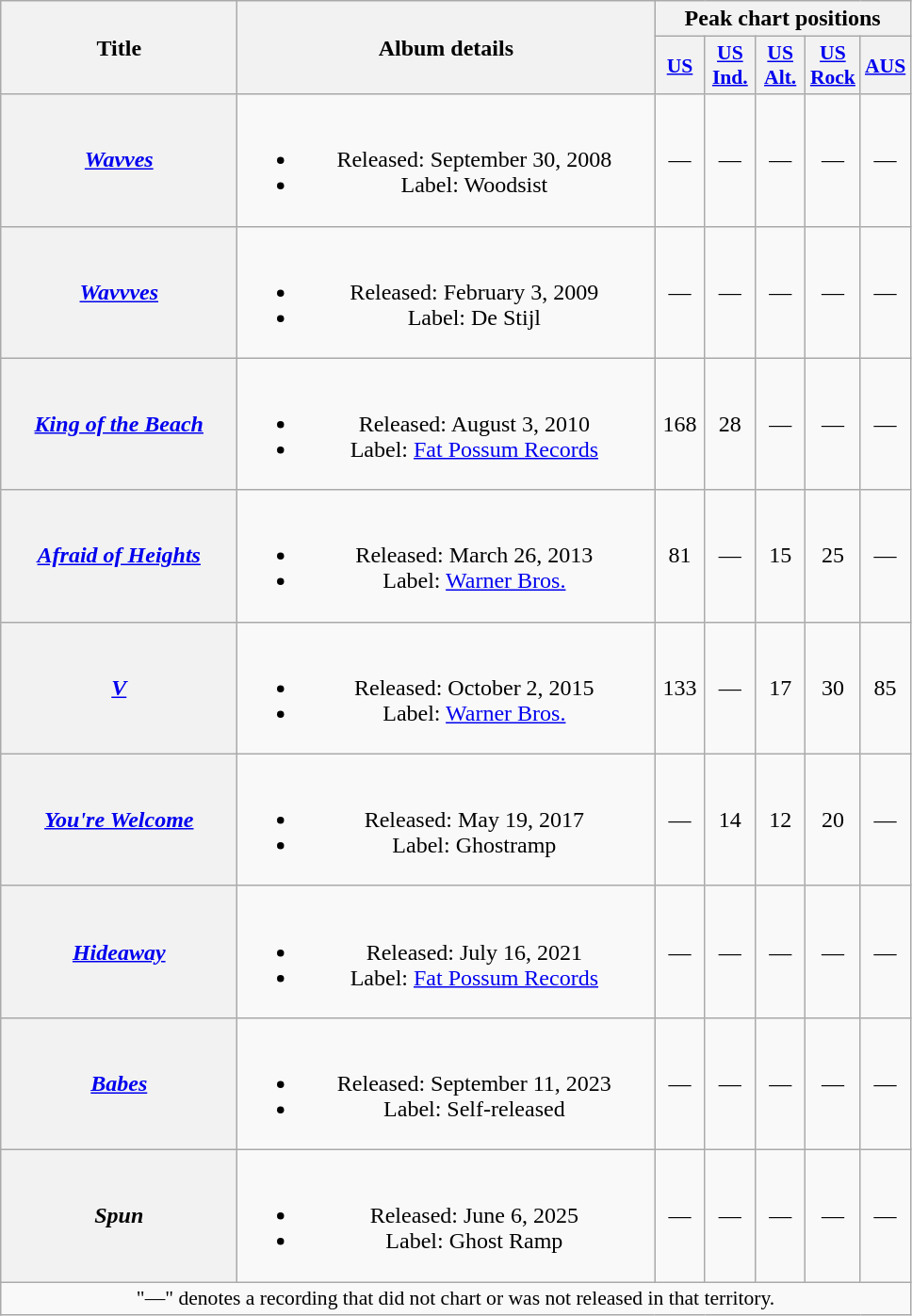<table class="wikitable plainrowheaders" style="text-align:center;" border="1">
<tr>
<th scope="col" rowspan="2" style="width:10em;">Title</th>
<th scope="col" rowspan="2" style="width:18em;">Album details</th>
<th scope="col" colspan="5">Peak chart positions</th>
</tr>
<tr>
<th scope="col" style="width:2em;font-size:90%;"><a href='#'>US</a><br></th>
<th scope="col" style="width:2em;font-size:90%;"><a href='#'>US Ind.</a><br></th>
<th scope="col" style="width:2em;font-size:90%;"><a href='#'>US Alt.</a><br></th>
<th scope="col" style="width:2em;font-size:90%;"><a href='#'>US Rock</a><br></th>
<th scope="col" style="width:2em;font-size:90%;"><a href='#'>AUS</a><br></th>
</tr>
<tr>
<th scope="row"><em><a href='#'>Wavves</a></em></th>
<td><br><ul><li>Released: September 30, 2008</li><li>Label: Woodsist</li></ul></td>
<td>—</td>
<td>—</td>
<td>—</td>
<td>—</td>
<td>—</td>
</tr>
<tr>
<th scope="row"><em><a href='#'>Wavvves</a></em></th>
<td><br><ul><li>Released: February 3, 2009</li><li>Label: De Stijl</li></ul></td>
<td>—</td>
<td>—</td>
<td>—</td>
<td>—</td>
<td>—</td>
</tr>
<tr>
<th scope="row"><em><a href='#'>King of the Beach</a></em></th>
<td><br><ul><li>Released: August 3, 2010</li><li>Label: <a href='#'>Fat Possum Records</a></li></ul></td>
<td>168</td>
<td>28</td>
<td>—</td>
<td>—</td>
<td>—</td>
</tr>
<tr>
<th scope="row"><em><a href='#'>Afraid of Heights</a></em></th>
<td><br><ul><li>Released: March 26, 2013</li><li>Label: <a href='#'>Warner Bros.</a></li></ul></td>
<td>81</td>
<td>—</td>
<td>15</td>
<td>25</td>
<td>—</td>
</tr>
<tr>
<th scope="row"><em><a href='#'>V</a></em></th>
<td><br><ul><li>Released: October 2, 2015</li><li>Label: <a href='#'>Warner Bros.</a></li></ul></td>
<td>133</td>
<td>—</td>
<td>17</td>
<td>30</td>
<td>85</td>
</tr>
<tr>
<th scope="row"><em><a href='#'>You're Welcome</a></em></th>
<td><br><ul><li>Released: May 19, 2017</li><li>Label: Ghostramp</li></ul></td>
<td>—</td>
<td>14</td>
<td>12</td>
<td>20</td>
<td>—</td>
</tr>
<tr>
<th scope="row"><em><a href='#'>Hideaway</a></em></th>
<td><br><ul><li>Released: July 16, 2021</li><li>Label: <a href='#'>Fat Possum Records</a></li></ul></td>
<td>—</td>
<td>—</td>
<td>—</td>
<td>—</td>
<td>—</td>
</tr>
<tr>
<th scope="row"><em><a href='#'>Babes</a></em></th>
<td><br><ul><li>Released: September 11, 2023</li><li>Label: Self-released</li></ul></td>
<td>—</td>
<td>—</td>
<td>—</td>
<td>—</td>
<td>—</td>
</tr>
<tr>
<th scope="row"><em>Spun</em></th>
<td><br><ul><li>Released: June 6, 2025</li><li>Label: Ghost Ramp</li></ul></td>
<td>—</td>
<td>—</td>
<td>—</td>
<td>—</td>
<td>—</td>
</tr>
<tr>
<td colspan="15" style="font-size:90%">"—" denotes a recording that did not chart or was not released in that territory.</td>
</tr>
</table>
